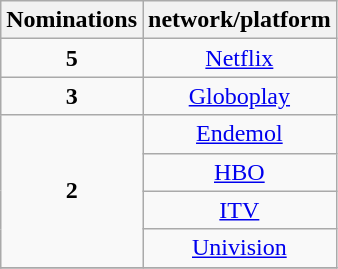<table class="wikitable" rowspan="2" style="text-align:center;" background: #f6e39c;>
<tr>
<th scope="col" style="width:55px;">Nominations</th>
<th scope="col" style="text-align:center;">network/platform</th>
</tr>
<tr>
<td><strong>5</strong></td>
<td><a href='#'>Netflix</a></td>
</tr>
<tr>
<td><strong>3</strong></td>
<td><a href='#'>Globoplay</a></td>
</tr>
<tr>
<td rowspan="4"><strong>2</strong></td>
<td><a href='#'>Endemol</a></td>
</tr>
<tr>
<td><a href='#'>HBO</a></td>
</tr>
<tr>
<td><a href='#'>ITV</a></td>
</tr>
<tr>
<td><a href='#'>Univision</a></td>
</tr>
<tr>
</tr>
</table>
